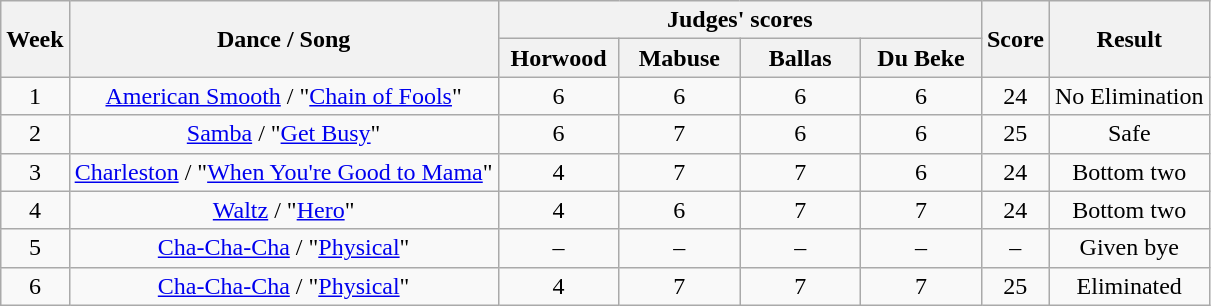<table class="wikitable">
<tr>
<th rowspan="2">Week </th>
<th rowspan="2">Dance / Song</th>
<th colspan="4">Judges' scores</th>
<th rowspan="2">Score</th>
<th rowspan="2">Result</th>
</tr>
<tr>
<th style="width:10%; ">Horwood</th>
<th style="width:10%; ">Mabuse</th>
<th style="width:10%; ">Ballas</th>
<th style="width:10%; ">Du Beke</th>
</tr>
<tr style="text-align: center; ">
<td>1</td>
<td><a href='#'>American Smooth</a> / "<a href='#'>Chain of Fools</a>"</td>
<td>6</td>
<td>6</td>
<td>6</td>
<td>6</td>
<td>24</td>
<td>No Elimination</td>
</tr>
<tr style="text-align: center;">
<td>2</td>
<td><a href='#'>Samba</a> / "<a href='#'>Get Busy</a>"</td>
<td>6</td>
<td>7</td>
<td>6</td>
<td>6</td>
<td>25</td>
<td>Safe</td>
</tr>
<tr style="text-align: center;">
<td>3</td>
<td><a href='#'>Charleston</a> / "<a href='#'>When You're Good to Mama</a>"</td>
<td>4</td>
<td>7</td>
<td>7</td>
<td>6</td>
<td>24</td>
<td>Bottom two</td>
</tr>
<tr style="text-align: center;">
<td>4</td>
<td><a href='#'>Waltz</a> / "<a href='#'>Hero</a>"</td>
<td>4</td>
<td>6</td>
<td>7</td>
<td>7</td>
<td>24</td>
<td>Bottom two</td>
</tr>
<tr style="text-align: center;">
<td>5</td>
<td><a href='#'>Cha-Cha-Cha</a> / "<a href='#'>Physical</a>"</td>
<td>–</td>
<td>–</td>
<td>–</td>
<td>–</td>
<td>–</td>
<td>Given bye</td>
</tr>
<tr style="text-align: center;">
<td>6</td>
<td><a href='#'>Cha-Cha-Cha</a> / "<a href='#'>Physical</a>"</td>
<td>4</td>
<td>7</td>
<td>7</td>
<td>7</td>
<td>25</td>
<td>Eliminated</td>
</tr>
</table>
